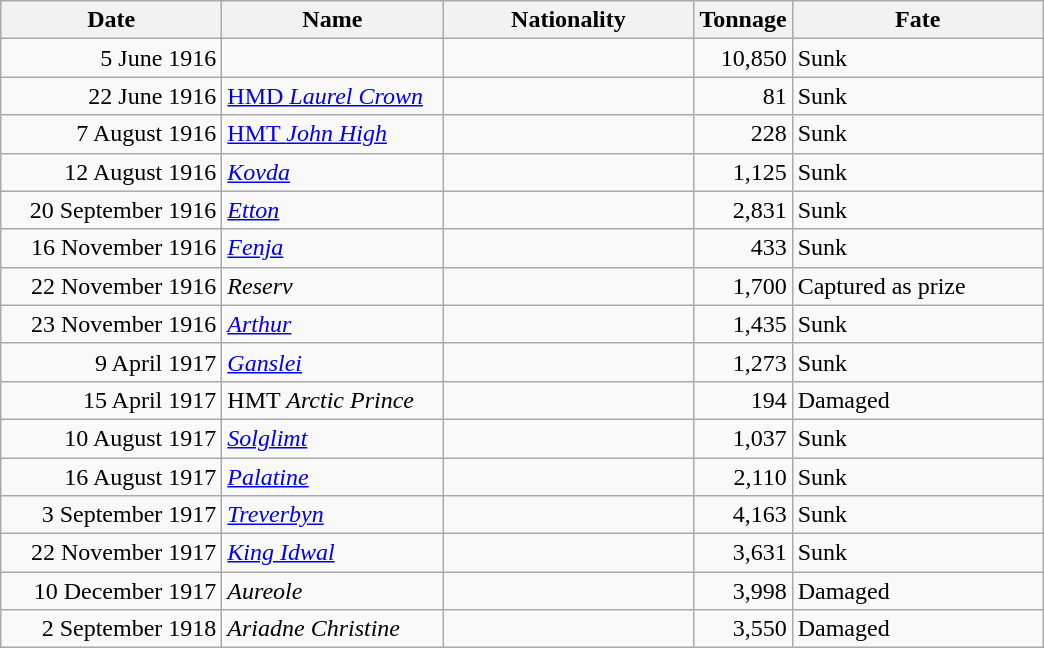<table class="wikitable sortable">
<tr>
<th width="140px">Date</th>
<th width="140px">Name</th>
<th width="160px">Nationality</th>
<th width="25px">Tonnage</th>
<th width="160px">Fate</th>
</tr>
<tr>
<td align="right">5 June 1916</td>
<td align="left"></td>
<td align="left"></td>
<td align="right">10,850</td>
<td align="left">Sunk</td>
</tr>
<tr>
<td align="right">22 June 1916</td>
<td align="left"><a href='#'>HMD <em>Laurel Crown</em></a></td>
<td align="left"></td>
<td align="right">81</td>
<td align="left">Sunk</td>
</tr>
<tr>
<td align="right">7 August 1916</td>
<td align="left"><a href='#'>HMT <em>John High</em></a></td>
<td align="left"></td>
<td align="right">228</td>
<td align="left">Sunk</td>
</tr>
<tr>
<td align="right">12 August 1916</td>
<td align="left"><a href='#'><em>Kovda</em></a></td>
<td align="left"></td>
<td align="right">1,125</td>
<td align="left">Sunk</td>
</tr>
<tr>
<td align="right">20 September 1916</td>
<td align="left"><a href='#'><em>Etton</em></a></td>
<td align="left"></td>
<td align="right">2,831</td>
<td align="left">Sunk</td>
</tr>
<tr>
<td align="right">16 November 1916</td>
<td align="left"><a href='#'><em>Fenja</em></a></td>
<td align="left"></td>
<td align="right">433</td>
<td align="left">Sunk</td>
</tr>
<tr>
<td align="right">22 November 1916</td>
<td align="left"><em>Reserv</em></td>
<td align="left"></td>
<td align="right">1,700</td>
<td align="left">Captured as prize</td>
</tr>
<tr>
<td align="right">23 November 1916</td>
<td align="left"><a href='#'><em>Arthur</em></a></td>
<td align="left"></td>
<td align="right">1,435</td>
<td align="left">Sunk</td>
</tr>
<tr>
<td align="right">9 April 1917</td>
<td align="left"><a href='#'><em>Ganslei</em></a></td>
<td align="left"></td>
<td align="right">1,273</td>
<td align="left">Sunk</td>
</tr>
<tr>
<td align="right">15 April 1917</td>
<td align="left">HMT <em>Arctic Prince</em></td>
<td align="left"></td>
<td align="right">194</td>
<td align="left">Damaged</td>
</tr>
<tr>
<td align="right">10 August 1917</td>
<td align="left"><a href='#'><em>Solglimt</em></a></td>
<td align="left"></td>
<td align="right">1,037</td>
<td align="left">Sunk</td>
</tr>
<tr>
<td align="right">16 August 1917</td>
<td align="left"><a href='#'><em>Palatine</em></a></td>
<td align="left"></td>
<td align="right">2,110</td>
<td align="left">Sunk</td>
</tr>
<tr>
<td align="right">3 September 1917</td>
<td align="left"><a href='#'><em>Treverbyn</em></a></td>
<td align="left"></td>
<td align="right">4,163</td>
<td align="left">Sunk</td>
</tr>
<tr>
<td align="right">22 November 1917</td>
<td align="left"><a href='#'><em>King Idwal</em></a></td>
<td align="left"></td>
<td align="right">3,631</td>
<td align="left">Sunk</td>
</tr>
<tr>
<td align="right">10 December 1917</td>
<td align="left"><em>Aureole</em></td>
<td align="left"></td>
<td align="right">3,998</td>
<td align="left">Damaged</td>
</tr>
<tr>
<td align="right">2 September 1918</td>
<td align="left"><em>Ariadne Christine</em></td>
<td align="left"></td>
<td align="right">3,550</td>
<td align="left">Damaged</td>
</tr>
</table>
